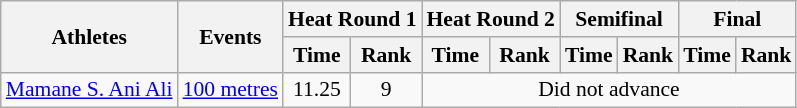<table class=wikitable style=font-size:90%>
<tr>
<th rowspan=2>Athletes</th>
<th rowspan=2>Events</th>
<th colspan=2>Heat Round 1</th>
<th colspan=2>Heat Round 2</th>
<th colspan=2>Semifinal</th>
<th colspan=2>Final</th>
</tr>
<tr>
<th>Time</th>
<th>Rank</th>
<th>Time</th>
<th>Rank</th>
<th>Time</th>
<th>Rank</th>
<th>Time</th>
<th>Rank</th>
</tr>
<tr>
<td><a href='#'>Mamane S. Ani Ali</a></td>
<td><a href='#'>100 metres</a></td>
<td align=center>11.25</td>
<td align=center>9</td>
<td align=center colspan=6>Did not advance</td>
</tr>
</table>
